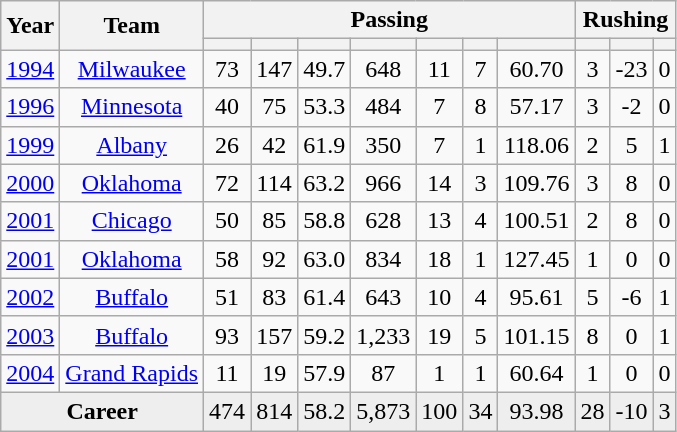<table class="wikitable sortable" style="text-align:center">
<tr>
<th rowspan=2>Year</th>
<th rowspan=2>Team</th>
<th colspan=7>Passing</th>
<th colspan=3>Rushing</th>
</tr>
<tr>
<th></th>
<th></th>
<th></th>
<th></th>
<th></th>
<th></th>
<th></th>
<th></th>
<th></th>
<th></th>
</tr>
<tr>
<td><a href='#'>1994</a></td>
<td><a href='#'>Milwaukee</a></td>
<td>73</td>
<td>147</td>
<td>49.7</td>
<td>648</td>
<td>11</td>
<td>7</td>
<td>60.70</td>
<td>3</td>
<td>-23</td>
<td>0</td>
</tr>
<tr>
<td><a href='#'>1996</a></td>
<td><a href='#'>Minnesota</a></td>
<td>40</td>
<td>75</td>
<td>53.3</td>
<td>484</td>
<td>7</td>
<td>8</td>
<td>57.17</td>
<td>3</td>
<td>-2</td>
<td>0</td>
</tr>
<tr>
<td><a href='#'>1999</a></td>
<td><a href='#'>Albany</a></td>
<td>26</td>
<td>42</td>
<td>61.9</td>
<td>350</td>
<td>7</td>
<td>1</td>
<td>118.06</td>
<td>2</td>
<td>5</td>
<td>1</td>
</tr>
<tr>
<td><a href='#'>2000</a></td>
<td><a href='#'>Oklahoma</a></td>
<td>72</td>
<td>114</td>
<td>63.2</td>
<td>966</td>
<td>14</td>
<td>3</td>
<td>109.76</td>
<td>3</td>
<td>8</td>
<td>0</td>
</tr>
<tr>
<td><a href='#'>2001</a></td>
<td><a href='#'>Chicago</a></td>
<td>50</td>
<td>85</td>
<td>58.8</td>
<td>628</td>
<td>13</td>
<td>4</td>
<td>100.51</td>
<td>2</td>
<td>8</td>
<td>0</td>
</tr>
<tr>
<td><a href='#'>2001</a></td>
<td><a href='#'>Oklahoma</a></td>
<td>58</td>
<td>92</td>
<td>63.0</td>
<td>834</td>
<td>18</td>
<td>1</td>
<td>127.45</td>
<td>1</td>
<td>0</td>
<td>0</td>
</tr>
<tr>
<td><a href='#'>2002</a></td>
<td><a href='#'>Buffalo</a></td>
<td>51</td>
<td>83</td>
<td>61.4</td>
<td>643</td>
<td>10</td>
<td>4</td>
<td>95.61</td>
<td>5</td>
<td>-6</td>
<td>1</td>
</tr>
<tr>
<td><a href='#'>2003</a></td>
<td><a href='#'>Buffalo</a></td>
<td>93</td>
<td>157</td>
<td>59.2</td>
<td>1,233</td>
<td>19</td>
<td>5</td>
<td>101.15</td>
<td>8</td>
<td>0</td>
<td>1</td>
</tr>
<tr>
<td><a href='#'>2004</a></td>
<td><a href='#'>Grand Rapids</a></td>
<td>11</td>
<td>19</td>
<td>57.9</td>
<td>87</td>
<td>1</td>
<td>1</td>
<td>60.64</td>
<td>1</td>
<td>0</td>
<td>0</td>
</tr>
<tr class="sortbottom" style="background:#eee;">
<td colspan=2><strong>Career</strong></td>
<td>474</td>
<td>814</td>
<td>58.2</td>
<td>5,873</td>
<td>100</td>
<td>34</td>
<td>93.98</td>
<td>28</td>
<td>-10</td>
<td>3</td>
</tr>
</table>
